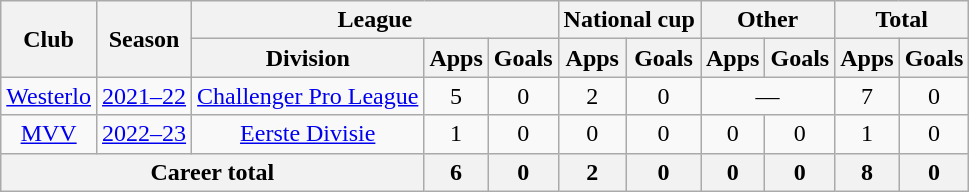<table class="wikitable" style="text-align:center">
<tr>
<th rowspan="2">Club</th>
<th rowspan="2">Season</th>
<th colspan="3">League</th>
<th colspan="2">National cup</th>
<th colspan="2">Other</th>
<th colspan="2">Total</th>
</tr>
<tr>
<th>Division</th>
<th>Apps</th>
<th>Goals</th>
<th>Apps</th>
<th>Goals</th>
<th>Apps</th>
<th>Goals</th>
<th>Apps</th>
<th>Goals</th>
</tr>
<tr>
<td><a href='#'>Westerlo</a></td>
<td><a href='#'>2021–22</a></td>
<td><a href='#'>Challenger Pro League</a></td>
<td>5</td>
<td>0</td>
<td>2</td>
<td>0</td>
<td colspan="2">—</td>
<td>7</td>
<td>0</td>
</tr>
<tr>
<td><a href='#'>MVV</a></td>
<td><a href='#'>2022–23</a></td>
<td><a href='#'>Eerste Divisie</a></td>
<td>1</td>
<td>0</td>
<td>0</td>
<td>0</td>
<td>0</td>
<td>0</td>
<td>1</td>
<td>0</td>
</tr>
<tr>
<th colspan="3">Career total</th>
<th>6</th>
<th>0</th>
<th>2</th>
<th>0</th>
<th>0</th>
<th>0</th>
<th>8</th>
<th>0</th>
</tr>
</table>
